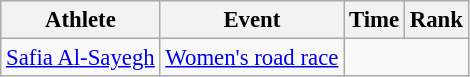<table class=wikitable style=font-size:95%;text-align:center>
<tr>
<th>Athlete</th>
<th>Event</th>
<th>Time</th>
<th>Rank</th>
</tr>
<tr align=center>
<td align=left><a href='#'>Safia Al-Sayegh</a></td>
<td align=left><a href='#'>Women's road race</a></td>
<td colspan=2></td>
</tr>
</table>
